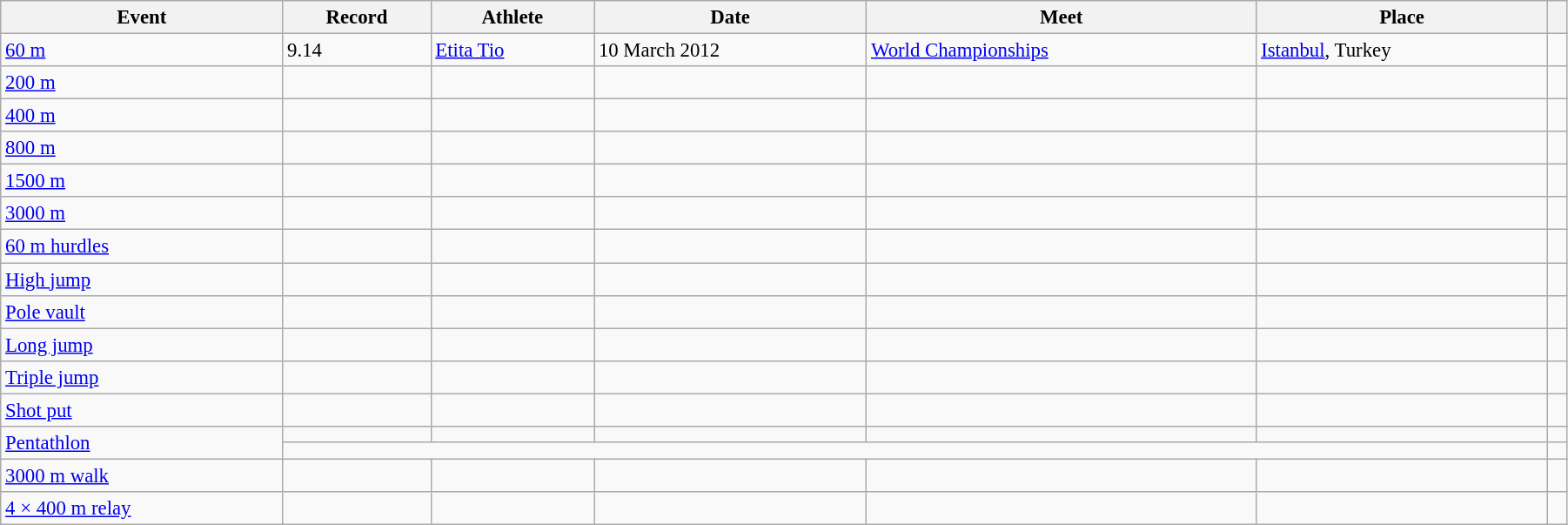<table class="wikitable" style="font-size:95%; width: 95%;">
<tr>
<th>Event</th>
<th>Record</th>
<th>Athlete</th>
<th>Date</th>
<th>Meet</th>
<th>Place</th>
<th></th>
</tr>
<tr>
<td><a href='#'>60 m</a></td>
<td>9.14</td>
<td><a href='#'>Etita Tio</a></td>
<td>10 March 2012</td>
<td><a href='#'>World Championships</a></td>
<td><a href='#'>Istanbul</a>, Turkey</td>
<td></td>
</tr>
<tr>
<td><a href='#'>200 m</a></td>
<td></td>
<td></td>
<td></td>
<td></td>
<td></td>
<td></td>
</tr>
<tr>
<td><a href='#'>400 m</a></td>
<td></td>
<td></td>
<td></td>
<td></td>
<td></td>
<td></td>
</tr>
<tr>
<td><a href='#'>800 m</a></td>
<td></td>
<td></td>
<td></td>
<td></td>
<td></td>
<td></td>
</tr>
<tr>
<td><a href='#'>1500 m</a></td>
<td></td>
<td></td>
<td></td>
<td></td>
<td></td>
<td></td>
</tr>
<tr>
<td><a href='#'>3000 m</a></td>
<td></td>
<td></td>
<td></td>
<td></td>
<td></td>
<td></td>
</tr>
<tr>
<td><a href='#'>60 m hurdles</a></td>
<td></td>
<td></td>
<td></td>
<td></td>
<td></td>
<td></td>
</tr>
<tr>
<td><a href='#'>High jump</a></td>
<td></td>
<td></td>
<td></td>
<td></td>
<td></td>
<td></td>
</tr>
<tr>
<td><a href='#'>Pole vault</a></td>
<td></td>
<td></td>
<td></td>
<td></td>
<td></td>
<td></td>
</tr>
<tr>
<td><a href='#'>Long jump</a></td>
<td></td>
<td></td>
<td></td>
<td></td>
<td></td>
<td></td>
</tr>
<tr>
<td><a href='#'>Triple jump</a></td>
<td></td>
<td></td>
<td></td>
<td></td>
<td></td>
<td></td>
</tr>
<tr>
<td><a href='#'>Shot put</a></td>
<td></td>
<td></td>
<td></td>
<td></td>
<td></td>
<td></td>
</tr>
<tr>
<td rowspan=2><a href='#'>Pentathlon</a></td>
<td></td>
<td></td>
<td></td>
<td></td>
<td></td>
<td></td>
</tr>
<tr>
<td colspan=5></td>
<td></td>
</tr>
<tr>
<td><a href='#'>3000 m walk</a></td>
<td></td>
<td></td>
<td></td>
<td></td>
<td></td>
<td></td>
</tr>
<tr>
<td><a href='#'>4 × 400 m relay</a></td>
<td></td>
<td></td>
<td></td>
<td></td>
<td></td>
<td></td>
</tr>
</table>
